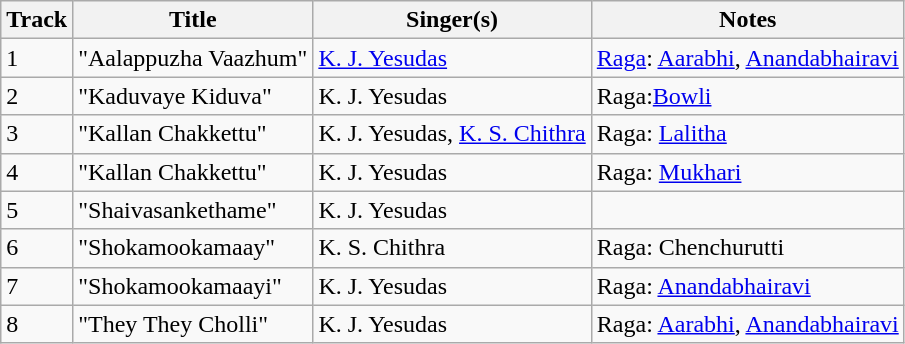<table class="wikitable">
<tr>
<th>Track</th>
<th>Title</th>
<th>Singer(s)</th>
<th>Notes</th>
</tr>
<tr>
<td>1</td>
<td>"Aalappuzha Vaazhum"</td>
<td><a href='#'>K. J. Yesudas</a></td>
<td><a href='#'>Raga</a>: <a href='#'>Aarabhi</a>, <a href='#'>Anandabhairavi</a></td>
</tr>
<tr>
<td>2</td>
<td>"Kaduvaye Kiduva"</td>
<td>K. J. Yesudas</td>
<td>Raga:<a href='#'>Bowli</a></td>
</tr>
<tr>
<td>3</td>
<td>"Kallan Chakkettu"</td>
<td>K. J. Yesudas, <a href='#'>K. S. Chithra</a></td>
<td>Raga: <a href='#'>Lalitha</a></td>
</tr>
<tr>
<td>4</td>
<td>"Kallan Chakkettu"</td>
<td>K. J. Yesudas</td>
<td>Raga: <a href='#'>Mukhari</a></td>
</tr>
<tr>
<td>5</td>
<td>"Shaivasankethame"</td>
<td>K. J. Yesudas</td>
<td></td>
</tr>
<tr>
<td>6</td>
<td>"Shokamookamaay"</td>
<td>K. S. Chithra</td>
<td>Raga: Chenchurutti</td>
</tr>
<tr>
<td>7</td>
<td>"Shokamookamaayi"</td>
<td>K. J. Yesudas</td>
<td>Raga: <a href='#'>Anandabhairavi</a></td>
</tr>
<tr>
<td>8</td>
<td>"They They Cholli"</td>
<td>K. J. Yesudas</td>
<td>Raga: <a href='#'>Aarabhi</a>, <a href='#'>Anandabhairavi</a></td>
</tr>
</table>
